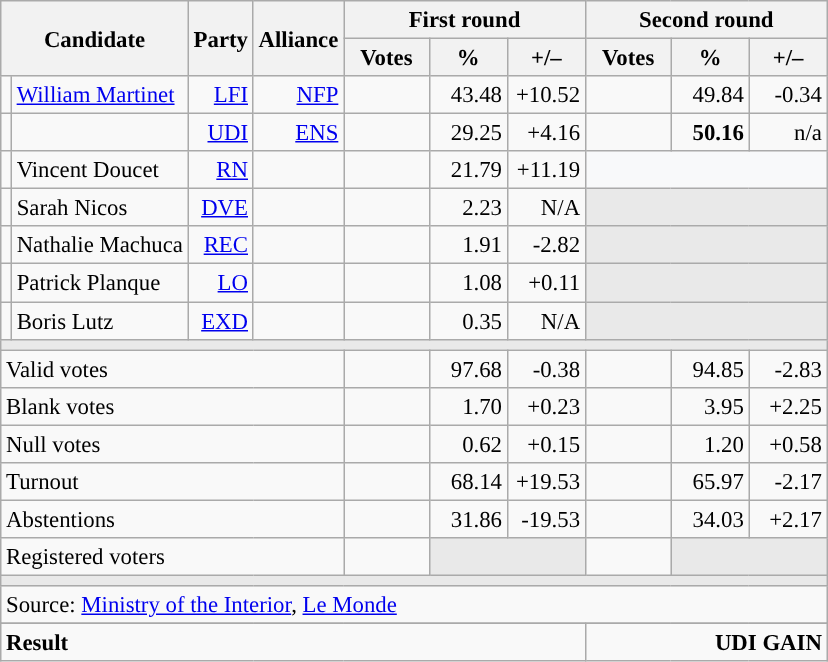<table class="wikitable" style="text-align:right;font-size:95%;">
<tr>
<th rowspan="2" colspan="2">Candidate</th>
<th rowspan="2">Party</th>
<th rowspan="2">Alliance</th>
<th colspan="3">First round</th>
<th colspan="3">Second round</th>
</tr>
<tr>
<th style="width:50px;">Votes</th>
<th style="width:45px;">%</th>
<th style="width:45px;">+/–</th>
<th style="width:50px;">Votes</th>
<th style="width:45px;">%</th>
<th style="width:45px;">+/–</th>
</tr>
<tr>
<td style="color:inherit;background:"></td>
<td style="text-align:left;"><a href='#'>William Martinet</a></td>
<td><a href='#'>LFI</a></td>
<td><a href='#'>NFP</a></td>
<td></td>
<td>43.48</td>
<td>+10.52</td>
<td></td>
<td>49.84</td>
<td>-0.34</td>
</tr>
<tr>
<td style="color:inherit;background:"></td>
<td style="text-align:left;"></td>
<td><a href='#'>UDI</a></td>
<td><a href='#'>ENS</a></td>
<td></td>
<td>29.25</td>
<td>+4.16</td>
<td><strong> </strong></td>
<td><strong> 50.16 </strong></td>
<td>n/a</td>
</tr>
<tr>
<td style="color:inherit;background:"></td>
<td style="text-align:left;">Vincent Doucet</td>
<td><a href='#'>RN</a></td>
<td></td>
<td></td>
<td>21.79</td>
<td>+11.19</td>
<td colspan="3" style="background:#F8F9FA;"></td>
</tr>
<tr>
<td style="color:inherit;background:"></td>
<td style="text-align:left;">Sarah Nicos</td>
<td><a href='#'>DVE</a></td>
<td></td>
<td></td>
<td>2.23</td>
<td>N/A</td>
<td colspan="3" style="background:#E9E9E9;"></td>
</tr>
<tr>
<td style="color:inherit;background:"></td>
<td style="text-align:left;">Nathalie Machuca</td>
<td><a href='#'>REC</a></td>
<td></td>
<td></td>
<td>1.91</td>
<td>-2.82</td>
<td colspan="3" style="background:#E9E9E9;"></td>
</tr>
<tr>
<td style="color:inherit;background:"></td>
<td style="text-align:left;">Patrick Planque</td>
<td><a href='#'>LO</a></td>
<td></td>
<td></td>
<td>1.08</td>
<td>+0.11</td>
<td colspan="3" style="background:#E9E9E9;"></td>
</tr>
<tr>
<td style="color:inherit;background:"></td>
<td style="text-align:left;">Boris Lutz</td>
<td><a href='#'>EXD</a></td>
<td></td>
<td></td>
<td>0.35</td>
<td>N/A</td>
<td colspan="3" style="background:#E9E9E9;"></td>
</tr>
<tr>
<td colspan="10" style="background:#E9E9E9;"></td>
</tr>
<tr>
<td colspan="4" style="text-align:left;">Valid votes</td>
<td></td>
<td>97.68</td>
<td>-0.38</td>
<td></td>
<td>94.85</td>
<td>-2.83</td>
</tr>
<tr>
<td colspan="4" style="text-align:left;">Blank votes</td>
<td></td>
<td>1.70</td>
<td>+0.23</td>
<td></td>
<td>3.95</td>
<td>+2.25</td>
</tr>
<tr>
<td colspan="4" style="text-align:left;">Null votes</td>
<td></td>
<td>0.62</td>
<td>+0.15</td>
<td></td>
<td>1.20</td>
<td>+0.58</td>
</tr>
<tr>
<td colspan="4" style="text-align:left;">Turnout</td>
<td></td>
<td>68.14</td>
<td>+19.53</td>
<td></td>
<td>65.97</td>
<td>-2.17</td>
</tr>
<tr>
<td colspan="4" style="text-align:left;">Abstentions</td>
<td></td>
<td>31.86</td>
<td>-19.53</td>
<td></td>
<td>34.03</td>
<td>+2.17</td>
</tr>
<tr>
<td colspan="4" style="text-align:left;">Registered voters</td>
<td></td>
<td colspan="2" style="background:#E9E9E9;"></td>
<td></td>
<td colspan="2" style="background:#E9E9E9;"></td>
</tr>
<tr>
<td colspan="10" style="background:#E9E9E9;"></td>
</tr>
<tr>
<td colspan="10" style="text-align:left;">Source: <a href='#'>Ministry of the Interior</a>, <a href='#'>Le Monde</a></td>
</tr>
<tr>
</tr>
<tr style="font-weight:bold">
<td colspan="7" style="text-align:left;">Result</td>
<td colspan="7" style="background-color:">UDI GAIN</td>
</tr>
</table>
